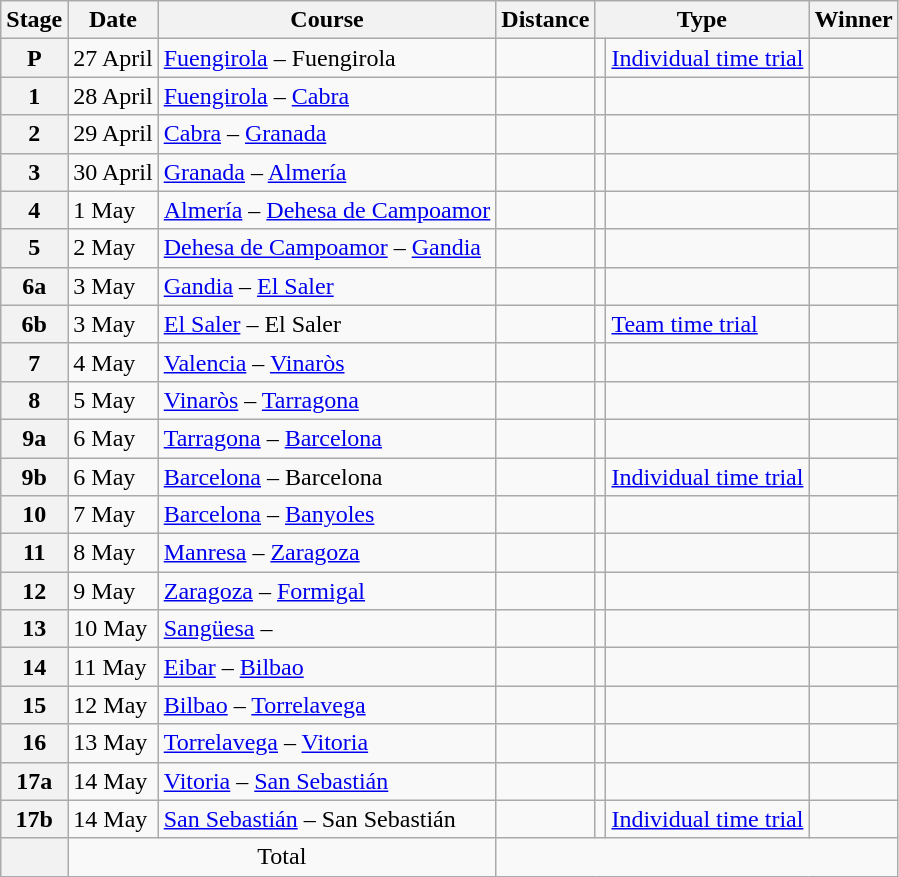<table class="wikitable">
<tr>
<th scope="col">Stage</th>
<th scope="col">Date</th>
<th scope="col">Course</th>
<th scope="col">Distance</th>
<th scope="col" colspan="2">Type</th>
<th scope="col">Winner</th>
</tr>
<tr>
<th scope="row">P</th>
<td>27 April</td>
<td><a href='#'>Fuengirola</a> – Fuengirola</td>
<td style="text-align:center;"></td>
<td></td>
<td><a href='#'>Individual time trial</a></td>
<td></td>
</tr>
<tr>
<th scope="row">1</th>
<td>28 April</td>
<td><a href='#'>Fuengirola</a> – <a href='#'>Cabra</a></td>
<td style="text-align:center;"></td>
<td></td>
<td></td>
<td></td>
</tr>
<tr>
<th scope="row">2</th>
<td>29 April</td>
<td><a href='#'>Cabra</a> – <a href='#'>Granada</a></td>
<td style="text-align:center;"></td>
<td></td>
<td></td>
<td></td>
</tr>
<tr>
<th scope="row">3</th>
<td>30 April</td>
<td><a href='#'>Granada</a> – <a href='#'>Almería</a></td>
<td style="text-align:center;"></td>
<td></td>
<td></td>
<td></td>
</tr>
<tr>
<th scope="row">4</th>
<td>1 May</td>
<td><a href='#'>Almería</a> – <a href='#'>Dehesa de Campoamor</a></td>
<td style="text-align:center;"></td>
<td></td>
<td></td>
<td></td>
</tr>
<tr>
<th scope="row">5</th>
<td>2 May</td>
<td><a href='#'>Dehesa de Campoamor</a> – <a href='#'>Gandia</a></td>
<td style="text-align:center;"></td>
<td></td>
<td></td>
<td></td>
</tr>
<tr>
<th scope="row">6a</th>
<td>3 May</td>
<td><a href='#'>Gandia</a> – <a href='#'>El Saler</a></td>
<td style="text-align:center;"></td>
<td></td>
<td></td>
<td></td>
</tr>
<tr>
<th scope="row">6b</th>
<td>3 May</td>
<td><a href='#'>El Saler</a> – El Saler</td>
<td style="text-align:center;"></td>
<td></td>
<td><a href='#'>Team time trial</a></td>
<td></td>
</tr>
<tr>
<th scope="row">7</th>
<td>4 May</td>
<td><a href='#'>Valencia</a> – <a href='#'>Vinaròs</a></td>
<td style="text-align:center;"></td>
<td></td>
<td></td>
<td></td>
</tr>
<tr>
<th scope="row">8</th>
<td>5 May</td>
<td><a href='#'>Vinaròs</a> – <a href='#'>Tarragona</a></td>
<td style="text-align:center;"></td>
<td></td>
<td></td>
<td></td>
</tr>
<tr>
<th scope="row">9a</th>
<td>6 May</td>
<td><a href='#'>Tarragona</a> – <a href='#'>Barcelona</a></td>
<td style="text-align:center;"></td>
<td></td>
<td></td>
<td></td>
</tr>
<tr>
<th scope="row">9b</th>
<td>6 May</td>
<td><a href='#'>Barcelona</a> – Barcelona</td>
<td style="text-align:center;"></td>
<td></td>
<td><a href='#'>Individual time trial</a></td>
<td></td>
</tr>
<tr>
<th scope="row">10</th>
<td>7 May</td>
<td><a href='#'>Barcelona</a> – <a href='#'>Banyoles</a></td>
<td style="text-align:center;"></td>
<td></td>
<td></td>
<td></td>
</tr>
<tr>
<th scope="row">11</th>
<td>8 May</td>
<td><a href='#'>Manresa</a> – <a href='#'>Zaragoza</a></td>
<td style="text-align:center;"></td>
<td></td>
<td></td>
<td></td>
</tr>
<tr>
<th scope="row">12</th>
<td>9 May</td>
<td><a href='#'>Zaragoza</a> – <a href='#'>Formigal</a></td>
<td style="text-align:center;"></td>
<td></td>
<td></td>
<td></td>
</tr>
<tr>
<th scope="row">13</th>
<td>10 May</td>
<td><a href='#'>Sangüesa</a> – </td>
<td style="text-align:center;"></td>
<td></td>
<td></td>
<td></td>
</tr>
<tr>
<th scope="row">14</th>
<td>11 May</td>
<td><a href='#'>Eibar</a> – <a href='#'>Bilbao</a></td>
<td style="text-align:center;"></td>
<td></td>
<td></td>
<td></td>
</tr>
<tr>
<th scope="row">15</th>
<td>12 May</td>
<td><a href='#'>Bilbao</a> – <a href='#'>Torrelavega</a></td>
<td style="text-align:center;"></td>
<td></td>
<td></td>
<td></td>
</tr>
<tr>
<th scope="row">16</th>
<td>13 May</td>
<td><a href='#'>Torrelavega</a> – <a href='#'>Vitoria</a></td>
<td style="text-align:center;"></td>
<td></td>
<td></td>
<td></td>
</tr>
<tr>
<th scope="row">17a</th>
<td>14 May</td>
<td><a href='#'>Vitoria</a> – <a href='#'>San Sebastián</a></td>
<td style="text-align:center;"></td>
<td></td>
<td></td>
<td></td>
</tr>
<tr>
<th scope="row">17b</th>
<td>14 May</td>
<td><a href='#'>San Sebastián</a> – San Sebastián</td>
<td style="text-align:center;"></td>
<td></td>
<td><a href='#'>Individual time trial</a></td>
<td></td>
</tr>
<tr>
<th scope="row"></th>
<td colspan="2" style="text-align:center">Total</td>
<td colspan="4" style="text-align:center"></td>
</tr>
</table>
